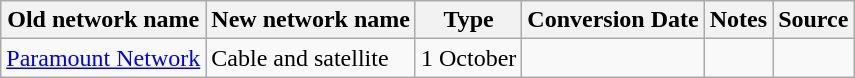<table class="wikitable">
<tr>
<th>Old network name</th>
<th>New network name</th>
<th>Type</th>
<th>Conversion Date</th>
<th>Notes</th>
<th>Source</th>
</tr>
<tr>
<td><a href='#'>Paramount Network</a></td>
<td>Cable and satellite</td>
<td>1 October</td>
<td></td>
<td></td>
</tr>
</table>
